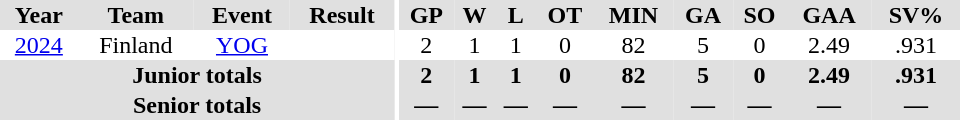<table border="0" cellpadding="1" cellspacing="0" ID="Table3" style="text-align:center; width:40em;">
<tr bgcolor="#e0e0e0">
<th>Year</th>
<th>Team</th>
<th>Event</th>
<th>Result</th>
<th rowspan="99" bgcolor="#ffffff"></th>
<th>GP</th>
<th>W</th>
<th>L</th>
<th>OT</th>
<th>MIN</th>
<th>GA</th>
<th>SO</th>
<th>GAA</th>
<th>SV%</th>
</tr>
<tr>
<td><a href='#'>2024</a></td>
<td>Finland</td>
<td><a href='#'>YOG</a></td>
<td></td>
<td>2</td>
<td>1</td>
<td>1</td>
<td>0</td>
<td>82</td>
<td>5</td>
<td>0</td>
<td>2.49</td>
<td>.931</td>
</tr>
<tr bgcolor="#e0e0e0">
<th colspan="4">Junior totals</th>
<th>2</th>
<th>1</th>
<th>1</th>
<th>0</th>
<th>82</th>
<th>5</th>
<th>0</th>
<th>2.49</th>
<th>.931</th>
</tr>
<tr bgcolor="#e0e0e0">
<th colspan="4">Senior totals</th>
<th>—</th>
<th>—</th>
<th>—</th>
<th>—</th>
<th>—</th>
<th>—</th>
<th>—</th>
<th>—</th>
<th>—</th>
</tr>
</table>
